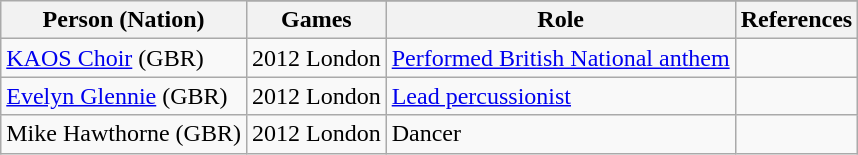<table class="wikitable">
<tr>
<th rowspan=2>Person (Nation)</th>
</tr>
<tr>
<th>Games</th>
<th>Role</th>
<th>References</th>
</tr>
<tr>
<td><a href='#'>KAOS Choir</a> (GBR)</td>
<td>2012  London</td>
<td><a href='#'>Performed British National anthem</a></td>
<td></td>
</tr>
<tr>
<td><a href='#'>Evelyn Glennie</a> (GBR)</td>
<td>2012 London</td>
<td><a href='#'>Lead percussionist</a></td>
<td></td>
</tr>
<tr>
<td>Mike Hawthorne (GBR)</td>
<td>2012 London</td>
<td>Dancer</td>
<td></td>
</tr>
</table>
